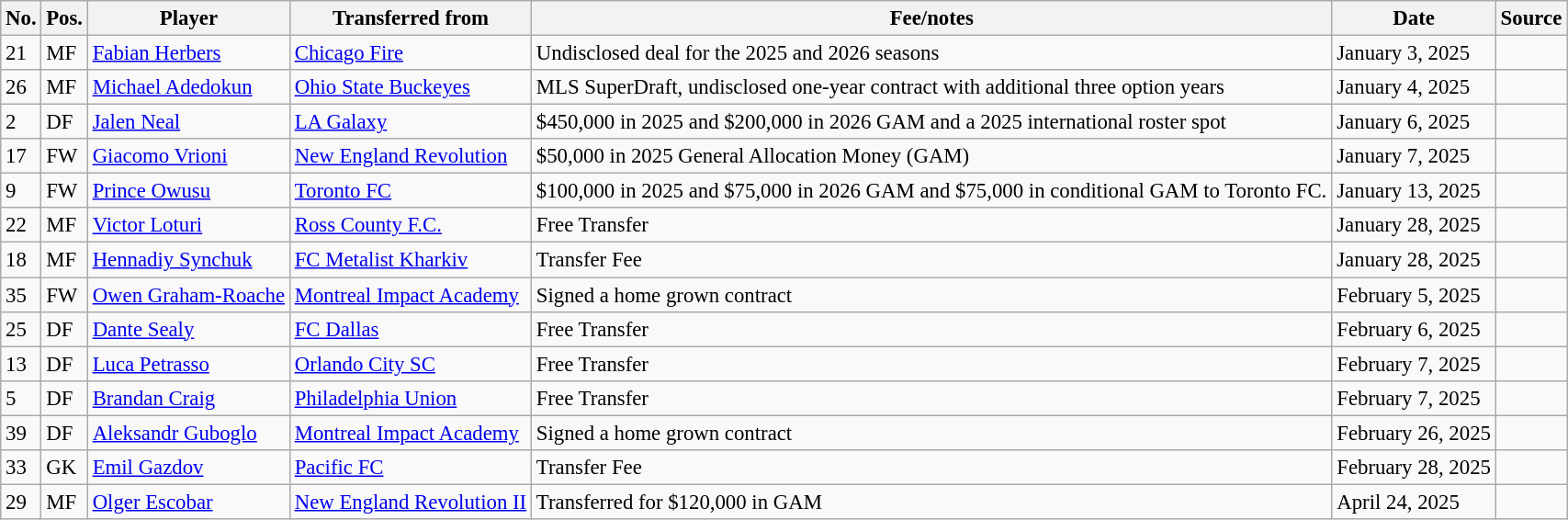<table class="wikitable sortable" style="width:90%; text-align:center; font-size:95%; text-align:left;">
<tr>
<th>No.</th>
<th>Pos.</th>
<th>Player</th>
<th>Transferred from</th>
<th>Fee/notes</th>
<th>Date</th>
<th>Source</th>
</tr>
<tr>
<td>21</td>
<td>MF</td>
<td> <a href='#'>Fabian Herbers</a></td>
<td> <a href='#'>Chicago Fire</a></td>
<td>Undisclosed deal for the 2025 and 2026 seasons</td>
<td>January 3, 2025</td>
<td></td>
</tr>
<tr>
<td>26</td>
<td>MF</td>
<td> <a href='#'>Michael Adedokun</a></td>
<td> <a href='#'>Ohio State Buckeyes</a></td>
<td>MLS SuperDraft, undisclosed one-year contract with additional three option years</td>
<td>January 4, 2025</td>
<td></td>
</tr>
<tr>
<td>2</td>
<td>DF</td>
<td> <a href='#'>Jalen Neal</a></td>
<td> <a href='#'>LA Galaxy</a></td>
<td>$450,000 in 2025 and $200,000 in 2026 GAM and a 2025 international roster spot</td>
<td>January 6, 2025</td>
<td></td>
</tr>
<tr>
<td>17</td>
<td>FW</td>
<td> <a href='#'>Giacomo Vrioni</a></td>
<td> <a href='#'>New England Revolution</a></td>
<td>$50,000 in 2025 General Allocation Money (GAM)</td>
<td>January 7, 2025</td>
<td></td>
</tr>
<tr>
<td>9</td>
<td>FW</td>
<td> <a href='#'>Prince Owusu</a></td>
<td> <a href='#'>Toronto FC</a></td>
<td>$100,000 in 2025 and $75,000 in 2026 GAM and $75,000 in conditional GAM to Toronto FC.</td>
<td>January 13, 2025</td>
<td></td>
</tr>
<tr>
<td>22</td>
<td>MF</td>
<td> <a href='#'>Victor Loturi</a></td>
<td> <a href='#'>Ross County F.C.</a></td>
<td>Free Transfer</td>
<td>January 28, 2025</td>
<td></td>
</tr>
<tr>
<td>18</td>
<td>MF</td>
<td> <a href='#'>Hennadiy Synchuk</a></td>
<td> <a href='#'>FC Metalist Kharkiv</a></td>
<td>Transfer Fee</td>
<td>January 28, 2025</td>
<td></td>
</tr>
<tr>
<td>35</td>
<td>FW</td>
<td> <a href='#'>Owen Graham-Roache</a></td>
<td> <a href='#'>Montreal Impact Academy</a></td>
<td>Signed a home grown contract</td>
<td>February 5, 2025</td>
<td></td>
</tr>
<tr>
<td>25</td>
<td>DF</td>
<td> <a href='#'>Dante Sealy</a></td>
<td> <a href='#'>FC Dallas</a></td>
<td>Free Transfer</td>
<td>February 6, 2025</td>
<td></td>
</tr>
<tr>
<td>13</td>
<td>DF</td>
<td> <a href='#'>Luca Petrasso</a></td>
<td> <a href='#'>Orlando City SC</a></td>
<td>Free Transfer</td>
<td>February 7, 2025</td>
<td></td>
</tr>
<tr>
<td>5</td>
<td>DF</td>
<td> <a href='#'>Brandan Craig</a></td>
<td> <a href='#'>Philadelphia Union</a></td>
<td>Free Transfer</td>
<td>February 7, 2025</td>
<td></td>
</tr>
<tr>
<td>39</td>
<td>DF</td>
<td> <a href='#'>Aleksandr Guboglo</a></td>
<td> <a href='#'>Montreal Impact Academy</a></td>
<td>Signed a home grown contract</td>
<td>February 26, 2025</td>
<td></td>
</tr>
<tr>
<td>33</td>
<td>GK</td>
<td> <a href='#'>Emil Gazdov</a></td>
<td> <a href='#'>Pacific FC</a></td>
<td>Transfer Fee</td>
<td>February 28, 2025</td>
<td></td>
</tr>
<tr>
<td>29</td>
<td>MF</td>
<td> <a href='#'>Olger Escobar</a></td>
<td> <a href='#'>New England Revolution II</a></td>
<td>Transferred for $120,000 in GAM</td>
<td>April 24, 2025</td>
<td></td>
</tr>
</table>
